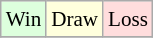<table class="wikitable" style="font-size:88%">
<tr>
<td style="background:#dfd;">Win</td>
<td style="background:#ffd;">Draw</td>
<td style="background:#fdd;">Loss</td>
</tr>
<tr>
</tr>
</table>
